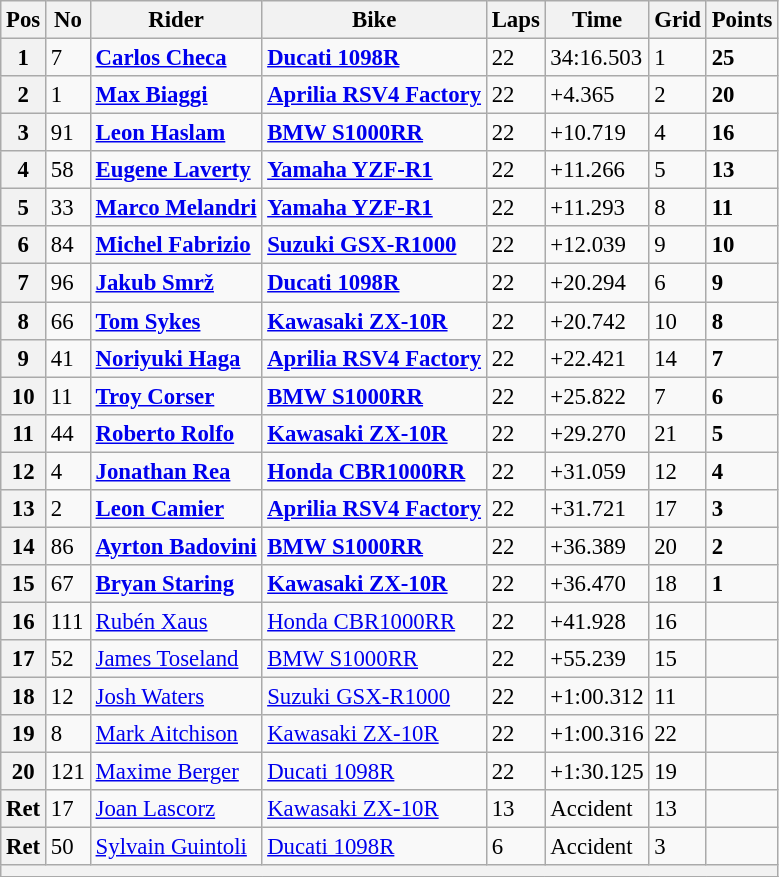<table class="wikitable" style="font-size: 95%;">
<tr>
<th>Pos</th>
<th>No</th>
<th>Rider</th>
<th>Bike</th>
<th>Laps</th>
<th>Time</th>
<th>Grid</th>
<th>Points</th>
</tr>
<tr>
<th>1</th>
<td>7</td>
<td> <strong><a href='#'>Carlos Checa</a></strong></td>
<td><strong><a href='#'>Ducati 1098R</a></strong></td>
<td>22</td>
<td>34:16.503</td>
<td>1</td>
<td><strong>25</strong></td>
</tr>
<tr>
<th>2</th>
<td>1</td>
<td> <strong><a href='#'>Max Biaggi</a></strong></td>
<td><strong><a href='#'>Aprilia RSV4 Factory</a></strong></td>
<td>22</td>
<td>+4.365</td>
<td>2</td>
<td><strong>20</strong></td>
</tr>
<tr>
<th>3</th>
<td>91</td>
<td> <strong><a href='#'>Leon Haslam</a></strong></td>
<td><strong><a href='#'>BMW S1000RR</a></strong></td>
<td>22</td>
<td>+10.719</td>
<td>4</td>
<td><strong>16</strong></td>
</tr>
<tr>
<th>4</th>
<td>58</td>
<td> <strong><a href='#'>Eugene Laverty</a></strong></td>
<td><strong><a href='#'>Yamaha YZF-R1</a></strong></td>
<td>22</td>
<td>+11.266</td>
<td>5</td>
<td><strong>13</strong></td>
</tr>
<tr>
<th>5</th>
<td>33</td>
<td> <strong><a href='#'>Marco Melandri</a></strong></td>
<td><strong><a href='#'>Yamaha YZF-R1</a></strong></td>
<td>22</td>
<td>+11.293</td>
<td>8</td>
<td><strong>11</strong></td>
</tr>
<tr>
<th>6</th>
<td>84</td>
<td> <strong><a href='#'>Michel Fabrizio</a></strong></td>
<td><strong><a href='#'>Suzuki GSX-R1000</a></strong></td>
<td>22</td>
<td>+12.039</td>
<td>9</td>
<td><strong>10</strong></td>
</tr>
<tr>
<th>7</th>
<td>96</td>
<td> <strong><a href='#'>Jakub Smrž</a></strong></td>
<td><strong><a href='#'>Ducati 1098R</a></strong></td>
<td>22</td>
<td>+20.294</td>
<td>6</td>
<td><strong>9</strong></td>
</tr>
<tr>
<th>8</th>
<td>66</td>
<td> <strong><a href='#'>Tom Sykes</a></strong></td>
<td><strong><a href='#'>Kawasaki ZX-10R</a></strong></td>
<td>22</td>
<td>+20.742</td>
<td>10</td>
<td><strong>8</strong></td>
</tr>
<tr>
<th>9</th>
<td>41</td>
<td> <strong><a href='#'>Noriyuki Haga</a></strong></td>
<td><strong><a href='#'>Aprilia RSV4 Factory</a></strong></td>
<td>22</td>
<td>+22.421</td>
<td>14</td>
<td><strong>7</strong></td>
</tr>
<tr>
<th>10</th>
<td>11</td>
<td> <strong><a href='#'>Troy Corser</a></strong></td>
<td><strong><a href='#'>BMW S1000RR</a></strong></td>
<td>22</td>
<td>+25.822</td>
<td>7</td>
<td><strong>6</strong></td>
</tr>
<tr>
<th>11</th>
<td>44</td>
<td> <strong><a href='#'>Roberto Rolfo</a></strong></td>
<td><strong><a href='#'>Kawasaki ZX-10R</a></strong></td>
<td>22</td>
<td>+29.270</td>
<td>21</td>
<td><strong>5</strong></td>
</tr>
<tr>
<th>12</th>
<td>4</td>
<td> <strong><a href='#'>Jonathan Rea</a></strong></td>
<td><strong><a href='#'>Honda CBR1000RR</a></strong></td>
<td>22</td>
<td>+31.059</td>
<td>12</td>
<td><strong>4</strong></td>
</tr>
<tr>
<th>13</th>
<td>2</td>
<td> <strong><a href='#'>Leon Camier</a></strong></td>
<td><strong><a href='#'>Aprilia RSV4 Factory</a></strong></td>
<td>22</td>
<td>+31.721</td>
<td>17</td>
<td><strong>3</strong></td>
</tr>
<tr>
<th>14</th>
<td>86</td>
<td> <strong><a href='#'>Ayrton Badovini</a></strong></td>
<td><strong><a href='#'>BMW S1000RR</a></strong></td>
<td>22</td>
<td>+36.389</td>
<td>20</td>
<td><strong>2</strong></td>
</tr>
<tr>
<th>15</th>
<td>67</td>
<td> <strong><a href='#'>Bryan Staring</a></strong></td>
<td><strong><a href='#'>Kawasaki ZX-10R</a></strong></td>
<td>22</td>
<td>+36.470</td>
<td>18</td>
<td><strong>1</strong></td>
</tr>
<tr>
<th>16</th>
<td>111</td>
<td> <a href='#'>Rubén Xaus</a></td>
<td><a href='#'>Honda CBR1000RR</a></td>
<td>22</td>
<td>+41.928</td>
<td>16</td>
<td></td>
</tr>
<tr>
<th>17</th>
<td>52</td>
<td> <a href='#'>James Toseland</a></td>
<td><a href='#'>BMW S1000RR</a></td>
<td>22</td>
<td>+55.239</td>
<td>15</td>
<td></td>
</tr>
<tr>
<th>18</th>
<td>12</td>
<td> <a href='#'>Josh Waters</a></td>
<td><a href='#'>Suzuki GSX-R1000</a></td>
<td>22</td>
<td>+1:00.312</td>
<td>11</td>
<td></td>
</tr>
<tr>
<th>19</th>
<td>8</td>
<td> <a href='#'>Mark Aitchison</a></td>
<td><a href='#'>Kawasaki ZX-10R</a></td>
<td>22</td>
<td>+1:00.316</td>
<td>22</td>
<td></td>
</tr>
<tr>
<th>20</th>
<td>121</td>
<td> <a href='#'>Maxime Berger</a></td>
<td><a href='#'>Ducati 1098R</a></td>
<td>22</td>
<td>+1:30.125</td>
<td>19</td>
<td></td>
</tr>
<tr>
<th>Ret</th>
<td>17</td>
<td> <a href='#'>Joan Lascorz</a></td>
<td><a href='#'>Kawasaki ZX-10R</a></td>
<td>13</td>
<td>Accident</td>
<td>13</td>
<td></td>
</tr>
<tr>
<th>Ret</th>
<td>50</td>
<td> <a href='#'>Sylvain Guintoli</a></td>
<td><a href='#'>Ducati 1098R</a></td>
<td>6</td>
<td>Accident</td>
<td>3</td>
<td></td>
</tr>
<tr>
<th colspan=8></th>
</tr>
<tr>
</tr>
</table>
